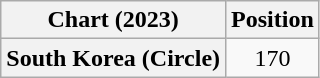<table class="wikitable plainrowheaders" style="text-align:center">
<tr>
<th scope="col">Chart (2023)</th>
<th scope="col">Position</th>
</tr>
<tr>
<th scope="row">South Korea (Circle)</th>
<td>170</td>
</tr>
</table>
